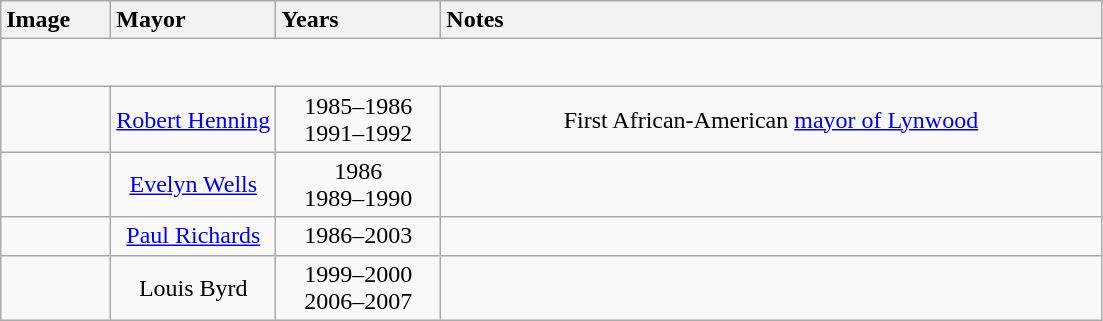<table class="wikitable" style="text-align:center">
<tr>
<th style="text-align:left; width:10%;">Image</th>
<th style="text-align:left; width:15%;">Mayor</th>
<th style="text-align:left; width:15%;">Years</th>
<th style="text-align:left; width:60%;">Notes</th>
</tr>
<tr style="height:2em">
</tr>
<tr>
<td></td>
<td><a href='#'>Robert Henning</a></td>
<td>1985–1986<br>1991–1992</td>
<td>First African-American <a href='#'>mayor of Lynwood</a></td>
</tr>
<tr>
<td></td>
<td><a href='#'>Evelyn Wells</a></td>
<td>1986<br> 1989–1990</td>
<td></td>
</tr>
<tr>
<td></td>
<td><a href='#'>Paul Richards</a></td>
<td>1986–2003</td>
<td></td>
</tr>
<tr>
<td></td>
<td>Louis Byrd</td>
<td>1999–2000<br> 2006–2007</td>
<td></td>
</tr>
</table>
